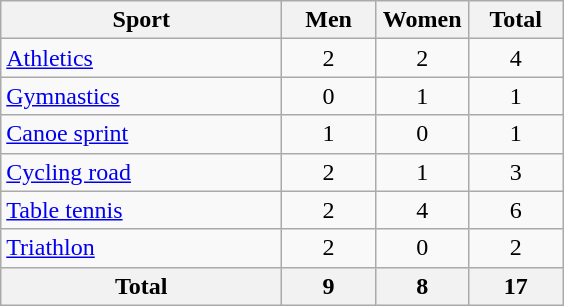<table class="wikitable sortable" style="text-align:center;">
<tr>
<th width=180>Sport</th>
<th width=55>Men</th>
<th width=55>Women</th>
<th width=55>Total</th>
</tr>
<tr>
<td align=left><a href='#'>Athletics</a></td>
<td>2</td>
<td>2</td>
<td>4</td>
</tr>
<tr>
<td align=left><a href='#'>Gymnastics</a></td>
<td>0</td>
<td>1</td>
<td>1</td>
</tr>
<tr>
<td align=left><a href='#'>Canoe sprint</a></td>
<td>1</td>
<td>0</td>
<td>1</td>
</tr>
<tr>
<td align=left><a href='#'>Cycling road</a></td>
<td>2</td>
<td>1</td>
<td>3</td>
</tr>
<tr>
<td align=left><a href='#'>Table tennis</a></td>
<td>2</td>
<td>4</td>
<td>6</td>
</tr>
<tr>
<td align=left><a href='#'>Triathlon</a></td>
<td>2</td>
<td>0</td>
<td>2</td>
</tr>
<tr>
<th align=left>Total</th>
<th>9</th>
<th>8</th>
<th>17</th>
</tr>
</table>
